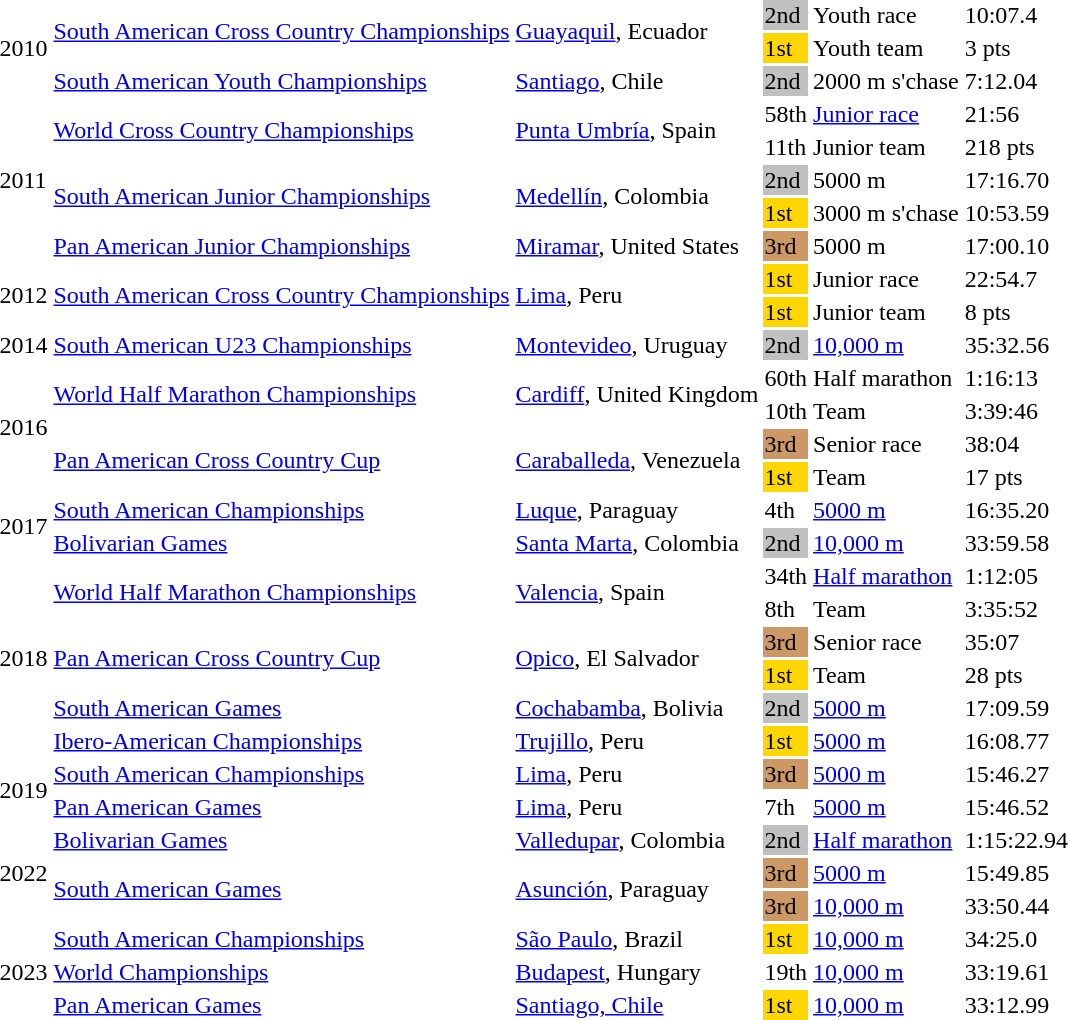<table>
<tr>
<td rowspan=3>2010</td>
<td rowspan=2><a href='#'>South American Cross Country Championships</a></td>
<td rowspan=2><a href='#'>Guayaquil</a>, Ecuador</td>
<td bgcolor=silver>2nd</td>
<td>Youth race</td>
<td>10:07.4</td>
</tr>
<tr>
<td bgcolor=gold>1st</td>
<td>Youth team</td>
<td>3 pts</td>
<td></td>
</tr>
<tr>
<td><a href='#'>South American Youth Championships</a></td>
<td><a href='#'>Santiago</a>, Chile</td>
<td bgcolor=silver>2nd</td>
<td>2000 m s'chase</td>
<td>7:12.04</td>
</tr>
<tr>
<td rowspan=5>2011</td>
<td rowspan=2><a href='#'>World Cross Country Championships</a></td>
<td rowspan=2><a href='#'>Punta Umbría</a>, Spain</td>
<td>58th</td>
<td><a href='#'>Junior race</a></td>
<td>21:56</td>
</tr>
<tr>
<td>11th</td>
<td>Junior team</td>
<td>218 pts</td>
<td></td>
</tr>
<tr>
<td rowspan=2><a href='#'>South American Junior Championships</a></td>
<td rowspan=2><a href='#'>Medellín</a>, Colombia</td>
<td bgcolor=silver>2nd</td>
<td>5000 m</td>
<td>17:16.70</td>
</tr>
<tr>
<td bgcolor=gold>1st</td>
<td>3000 m s'chase</td>
<td>10:53.59</td>
</tr>
<tr>
<td><a href='#'>Pan American Junior Championships</a></td>
<td><a href='#'>Miramar</a>, United States</td>
<td bgcolor=cc9966>3rd</td>
<td>5000 m</td>
<td>17:00.10</td>
</tr>
<tr>
<td rowspan=2>2012</td>
<td rowspan=2><a href='#'>South American Cross Country Championships</a></td>
<td rowspan=2><a href='#'>Lima</a>, Peru</td>
<td bgcolor=gold>1st</td>
<td>Junior race</td>
<td>22:54.7</td>
</tr>
<tr>
<td bgcolor=gold>1st</td>
<td>Junior team</td>
<td>8 pts</td>
<td></td>
</tr>
<tr>
<td>2014</td>
<td><a href='#'>South American U23 Championships</a></td>
<td><a href='#'>Montevideo</a>, Uruguay</td>
<td bgcolor=silver>2nd</td>
<td><a href='#'>10,000 m</a></td>
<td>35:32.56</td>
</tr>
<tr>
<td rowspan=4>2016</td>
<td rowspan=2><a href='#'>World Half Marathon Championships</a></td>
<td rowspan=2><a href='#'>Cardiff</a>, United Kingdom</td>
<td>60th</td>
<td>Half marathon</td>
<td>1:16:13</td>
</tr>
<tr>
<td>10th</td>
<td>Team</td>
<td>3:39:46</td>
<td></td>
</tr>
<tr>
<td rowspan=2><a href='#'>Pan American Cross Country Cup</a></td>
<td rowspan=2><a href='#'>Caraballeda</a>, Venezuela</td>
<td bgcolor=cc9966>3rd</td>
<td>Senior race</td>
<td>38:04</td>
</tr>
<tr>
<td bgcolor=gold>1st</td>
<td>Team</td>
<td>17 pts</td>
<td></td>
</tr>
<tr>
<td rowspan=2>2017</td>
<td><a href='#'>South American Championships</a></td>
<td><a href='#'>Luque</a>, Paraguay</td>
<td>4th</td>
<td><a href='#'>5000 m</a></td>
<td>16:35.20</td>
</tr>
<tr>
<td><a href='#'>Bolivarian Games</a></td>
<td><a href='#'>Santa Marta</a>, Colombia</td>
<td bgcolor=silver>2nd</td>
<td><a href='#'>10,000 m</a></td>
<td>33:59.58</td>
</tr>
<tr>
<td rowspan=6>2018</td>
<td rowspan=2><a href='#'>World Half Marathon Championships</a></td>
<td rowspan=2><a href='#'>Valencia</a>, Spain</td>
<td>34th</td>
<td><a href='#'>Half marathon</a></td>
<td>1:12:05</td>
</tr>
<tr>
<td>8th</td>
<td>Team</td>
<td>3:35:52</td>
<td></td>
</tr>
<tr>
<td rowspan=2><a href='#'>Pan American Cross Country Cup</a></td>
<td rowspan=2><a href='#'>Opico</a>, El Salvador</td>
<td bgcolor=cc9966>3rd</td>
<td>Senior race</td>
<td>35:07</td>
</tr>
<tr>
<td bgcolor=gold>1st</td>
<td>Team</td>
<td>28 pts</td>
<td></td>
</tr>
<tr>
<td><a href='#'>South American Games</a></td>
<td><a href='#'>Cochabamba</a>, Bolivia</td>
<td bgcolor=silver>2nd</td>
<td><a href='#'>5000 m</a></td>
<td>17:09.59</td>
</tr>
<tr>
<td><a href='#'>Ibero-American Championships</a></td>
<td><a href='#'>Trujillo</a>, Peru</td>
<td bgcolor=gold>1st</td>
<td><a href='#'>5000 m</a></td>
<td>16:08.77</td>
</tr>
<tr>
<td rowspan=2>2019</td>
<td><a href='#'>South American Championships</a></td>
<td><a href='#'>Lima</a>, Peru</td>
<td bgcolor=cc9966>3rd</td>
<td><a href='#'>5000 m</a></td>
<td>15:46.27</td>
</tr>
<tr>
<td><a href='#'>Pan American Games</a></td>
<td><a href='#'>Lima</a>, Peru</td>
<td>7th</td>
<td><a href='#'>5000 m</a></td>
<td>15:46.52</td>
</tr>
<tr>
<td rowspan=3>2022</td>
<td><a href='#'>Bolivarian Games</a></td>
<td><a href='#'>Valledupar</a>, Colombia</td>
<td bgcolor=silver>2nd</td>
<td><a href='#'>Half marathon</a></td>
<td>1:15:22.94</td>
</tr>
<tr>
<td rowspan=2><a href='#'>South American Games</a></td>
<td rowspan=2><a href='#'>Asunción</a>, Paraguay</td>
<td bgcolor=cc9966>3rd</td>
<td><a href='#'>5000 m</a></td>
<td>15:49.85</td>
</tr>
<tr>
<td bgcolor=cc9966>3rd</td>
<td><a href='#'>10,000 m</a></td>
<td>33:50.44</td>
</tr>
<tr>
<td rowspan=3>2023</td>
<td><a href='#'>South American Championships</a></td>
<td><a href='#'>São Paulo</a>, Brazil</td>
<td bgcolor=gold>1st</td>
<td><a href='#'>10,000 m</a></td>
<td>34:25.0</td>
</tr>
<tr>
<td><a href='#'>World Championships</a></td>
<td><a href='#'>Budapest</a>, Hungary</td>
<td>19th</td>
<td><a href='#'>10,000 m</a></td>
<td>33:19.61</td>
</tr>
<tr>
<td><a href='#'>Pan American Games</a></td>
<td><a href='#'>Santiago, Chile</a></td>
<td bgcolor=gold>1st</td>
<td><a href='#'>10,000 m</a></td>
<td>33:12.99</td>
</tr>
</table>
